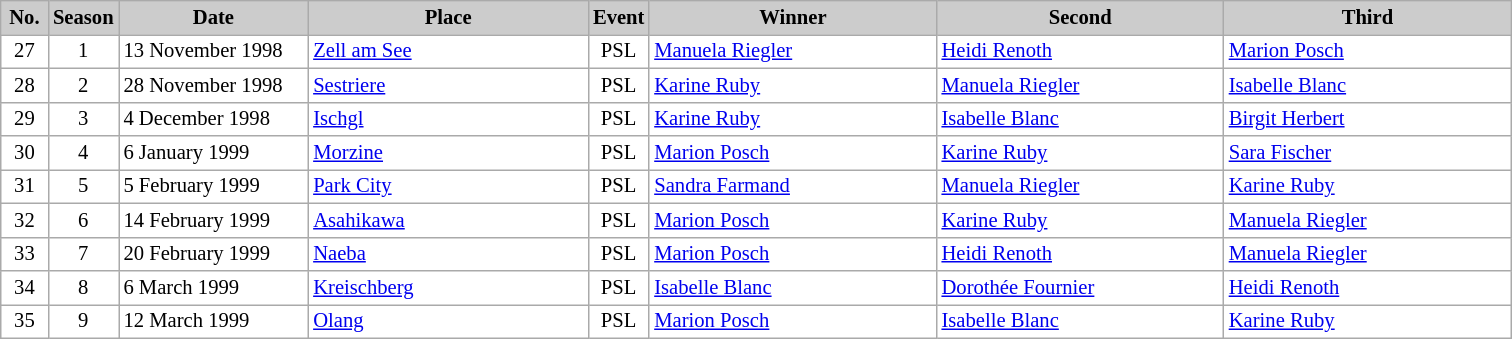<table class="wikitable plainrowheaders" style="background:#fff; font-size:86%; border:grey solid 1px; border-collapse:collapse;">
<tr style="background:#ccc; text-align:center;">
<th scope="col" style="background:#ccc; width:25px;">No.</th>
<th scope="col" style="background:#ccc; width:30px;">Season</th>
<th scope="col" style="background:#ccc; width:120px;">Date</th>
<th scope="col" style="background:#ccc; width:180px;">Place</th>
<th scope="col" style="background:#ccc; width:15px;">Event</th>
<th scope="col" style="background:#ccc; width:185px;">Winner</th>
<th scope="col" style="background:#ccc; width:185px;">Second</th>
<th scope="col" style="background:#ccc; width:185px;">Third</th>
</tr>
<tr>
<td align=center>27</td>
<td align=center>1</td>
<td>13 November 1998</td>
<td> <a href='#'>Zell am See</a></td>
<td align=center>PSL</td>
<td> <a href='#'>Manuela Riegler</a></td>
<td> <a href='#'>Heidi Renoth</a></td>
<td> <a href='#'>Marion Posch</a></td>
</tr>
<tr>
<td align=center>28</td>
<td align=center>2</td>
<td>28 November 1998</td>
<td> <a href='#'>Sestriere</a></td>
<td align=center>PSL</td>
<td> <a href='#'>Karine Ruby</a></td>
<td> <a href='#'>Manuela Riegler</a></td>
<td> <a href='#'>Isabelle Blanc</a></td>
</tr>
<tr>
<td align=center>29</td>
<td align=center>3</td>
<td>4 December 1998</td>
<td> <a href='#'>Ischgl</a></td>
<td align=center>PSL</td>
<td> <a href='#'>Karine Ruby</a></td>
<td> <a href='#'>Isabelle Blanc</a></td>
<td> <a href='#'>Birgit Herbert</a></td>
</tr>
<tr>
<td align=center>30</td>
<td align=center>4</td>
<td>6 January 1999</td>
<td> <a href='#'>Morzine</a></td>
<td align=center>PSL</td>
<td> <a href='#'>Marion Posch</a></td>
<td> <a href='#'>Karine Ruby</a></td>
<td> <a href='#'>Sara Fischer</a></td>
</tr>
<tr>
<td align=center>31</td>
<td align=center>5</td>
<td>5 February 1999</td>
<td> <a href='#'>Park City</a></td>
<td align=center>PSL</td>
<td> <a href='#'>Sandra Farmand</a></td>
<td> <a href='#'>Manuela Riegler</a></td>
<td> <a href='#'>Karine Ruby</a></td>
</tr>
<tr>
<td align=center>32</td>
<td align=center>6</td>
<td>14 February 1999</td>
<td> <a href='#'>Asahikawa</a></td>
<td align=center>PSL</td>
<td> <a href='#'>Marion Posch</a></td>
<td> <a href='#'>Karine Ruby</a></td>
<td> <a href='#'>Manuela Riegler</a></td>
</tr>
<tr>
<td align=center>33</td>
<td align=center>7</td>
<td>20 February 1999</td>
<td> <a href='#'>Naeba</a></td>
<td align=center>PSL</td>
<td> <a href='#'>Marion Posch</a></td>
<td> <a href='#'>Heidi Renoth</a></td>
<td> <a href='#'>Manuela Riegler</a></td>
</tr>
<tr>
<td align=center>34</td>
<td align=center>8</td>
<td>6 March 1999</td>
<td> <a href='#'>Kreischberg</a></td>
<td align=center>PSL</td>
<td> <a href='#'>Isabelle Blanc</a></td>
<td> <a href='#'>Dorothée Fournier</a></td>
<td> <a href='#'>Heidi Renoth</a></td>
</tr>
<tr>
<td align=center>35</td>
<td align=center>9</td>
<td>12 March 1999</td>
<td> <a href='#'>Olang</a></td>
<td align=center>PSL</td>
<td> <a href='#'>Marion Posch</a></td>
<td> <a href='#'>Isabelle Blanc</a></td>
<td> <a href='#'>Karine Ruby</a></td>
</tr>
</table>
